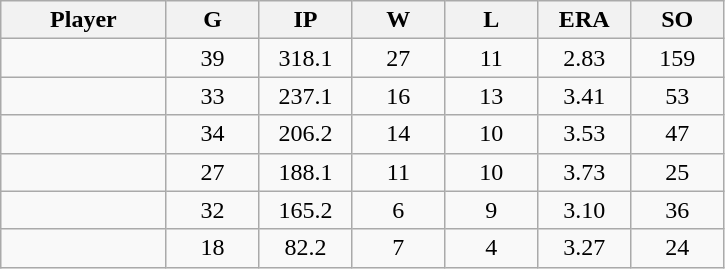<table class="wikitable sortable">
<tr>
<th bgcolor="#DDDDFF" width="16%">Player</th>
<th bgcolor="#DDDDFF" width="9%">G</th>
<th bgcolor="#DDDDFF" width="9%">IP</th>
<th bgcolor="#DDDDFF" width="9%">W</th>
<th bgcolor="#DDDDFF" width="9%">L</th>
<th bgcolor="#DDDDFF" width="9%">ERA</th>
<th bgcolor="#DDDDFF" width="9%">SO</th>
</tr>
<tr align="center">
<td></td>
<td>39</td>
<td>318.1</td>
<td>27</td>
<td>11</td>
<td>2.83</td>
<td>159</td>
</tr>
<tr align="center">
<td></td>
<td>33</td>
<td>237.1</td>
<td>16</td>
<td>13</td>
<td>3.41</td>
<td>53</td>
</tr>
<tr align="center">
<td></td>
<td>34</td>
<td>206.2</td>
<td>14</td>
<td>10</td>
<td>3.53</td>
<td>47</td>
</tr>
<tr align="center">
<td></td>
<td>27</td>
<td>188.1</td>
<td>11</td>
<td>10</td>
<td>3.73</td>
<td>25</td>
</tr>
<tr align="center">
<td></td>
<td>32</td>
<td>165.2</td>
<td>6</td>
<td>9</td>
<td>3.10</td>
<td>36</td>
</tr>
<tr align="center">
<td></td>
<td>18</td>
<td>82.2</td>
<td>7</td>
<td>4</td>
<td>3.27</td>
<td>24</td>
</tr>
</table>
